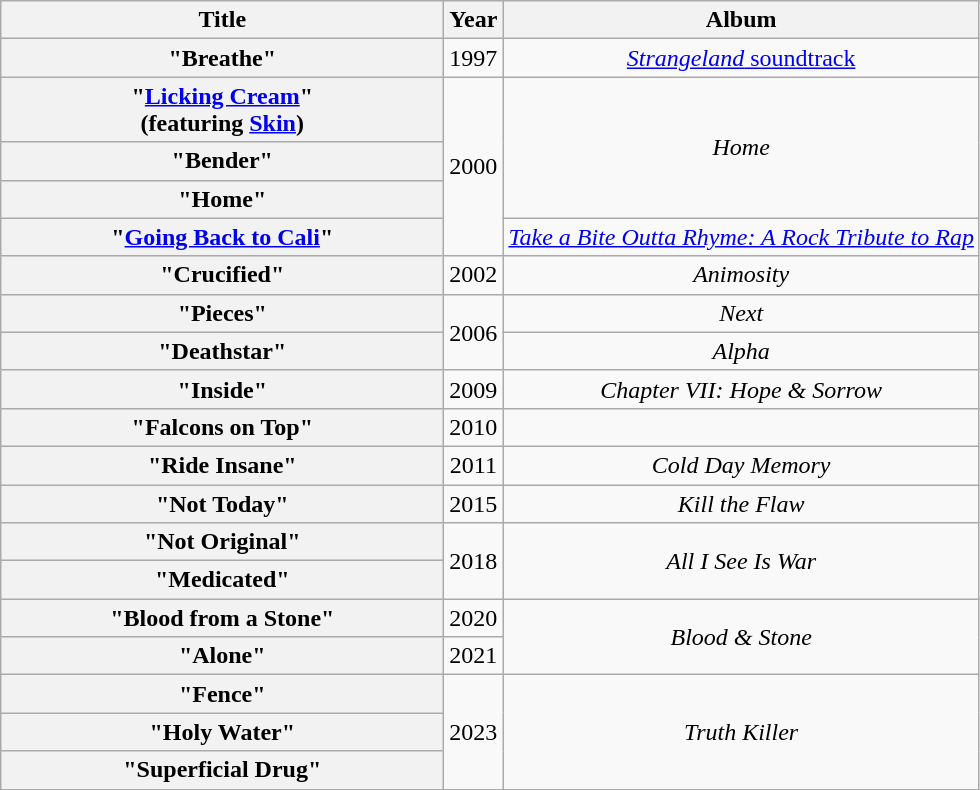<table class="wikitable plainrowheaders" style="text-align:center;">
<tr>
<th scope="col" style="width:18em;">Title</th>
<th scope="col">Year</th>
<th scope="col">Album</th>
</tr>
<tr>
<th scope="row">"Breathe"</th>
<td>1997</td>
<td><a href='#'><em>Strangeland</em> soundtrack</a></td>
</tr>
<tr>
<th scope="row">"<a href='#'>Licking Cream</a>"<br><span>(featuring <a href='#'>Skin</a>)<br></span></th>
<td rowspan="4">2000</td>
<td rowspan="3"><em>Home</em></td>
</tr>
<tr>
<th scope="row">"Bender"</th>
</tr>
<tr>
<th scope="row">"Home"</th>
</tr>
<tr>
<th scope="row">"<a href='#'>Going Back to Cali</a>"</th>
<td><em><a href='#'>Take a Bite Outta Rhyme: A Rock Tribute to Rap</a></em></td>
</tr>
<tr>
<th scope="row">"Crucified"</th>
<td>2002</td>
<td><em>Animosity</em></td>
</tr>
<tr>
<th scope="row">"Pieces"</th>
<td rowspan="2">2006</td>
<td><em>Next</em></td>
</tr>
<tr>
<th scope="row">"Deathstar"</th>
<td><em>Alpha</em></td>
</tr>
<tr>
<th scope="row">"Inside"</th>
<td>2009</td>
<td><em>Chapter VII: Hope & Sorrow</em></td>
</tr>
<tr>
<th scope="row">"Falcons on Top"</th>
<td>2010</td>
<td></td>
</tr>
<tr>
<th scope="row">"Ride Insane"</th>
<td>2011</td>
<td><em>Cold Day Memory</em></td>
</tr>
<tr>
<th scope="row">"Not Today"</th>
<td>2015</td>
<td><em>Kill the Flaw</em></td>
</tr>
<tr>
<th scope="row">"Not Original"</th>
<td rowspan="2">2018</td>
<td rowspan="2"><em>All I See Is War</em></td>
</tr>
<tr>
<th scope="row">"Medicated"</th>
</tr>
<tr>
<th scope="row">"Blood from a Stone"</th>
<td>2020</td>
<td rowspan="2"><em>Blood & Stone</em></td>
</tr>
<tr>
<th scope="row">"Alone"</th>
<td>2021</td>
</tr>
<tr>
<th scope="row">"Fence"</th>
<td rowspan="3">2023</td>
<td rowspan="3"><em>Truth Killer</em></td>
</tr>
<tr>
<th scope="row">"Holy Water"</th>
</tr>
<tr>
<th scope="row">"Superficial Drug"</th>
</tr>
<tr>
</tr>
</table>
